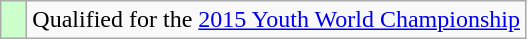<table class="wikitable" style="text-align: left;">
<tr>
<td width=10px bgcolor=#ccffcc></td>
<td>Qualified for the <a href='#'>2015 Youth World Championship</a></td>
</tr>
</table>
